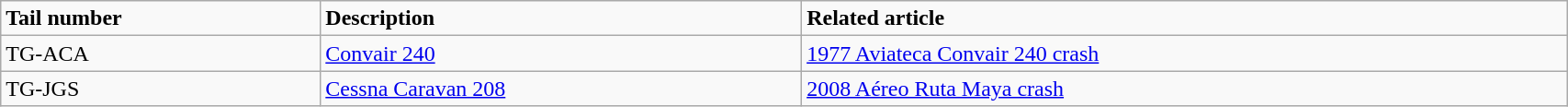<table class="wikitable" width="90%">
<tr>
<td><strong>Tail number</strong></td>
<td><strong>Description</strong></td>
<td><strong>Related article</strong></td>
</tr>
<tr>
<td>TG-ACA</td>
<td><a href='#'>Convair 240</a></td>
<td><a href='#'>1977 Aviateca Convair 240 crash</a></td>
</tr>
<tr>
<td>TG-JGS</td>
<td><a href='#'>Cessna Caravan 208</a></td>
<td><a href='#'>2008 Aéreo Ruta Maya crash</a></td>
</tr>
</table>
